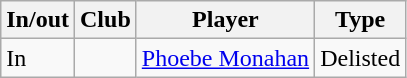<table class="wikitable plainrowheaders">
<tr>
<th scope="col"><strong>In/out</strong></th>
<th scope="col"><strong>Club</strong></th>
<th scope="col"><strong>Player</strong></th>
<th scope="col"><strong>Type</strong></th>
</tr>
<tr>
<td>In</td>
<td></td>
<td><a href='#'>Phoebe Monahan</a></td>
<td>Delisted</td>
</tr>
</table>
